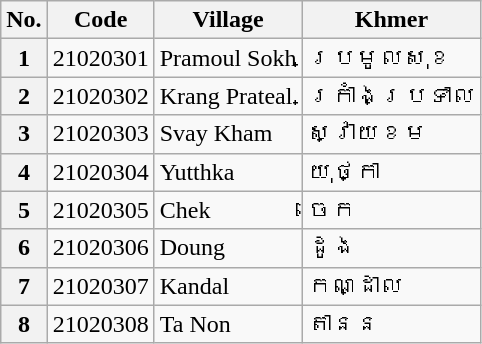<table class="wikitable sortable mw-collapsible">
<tr>
<th>No.</th>
<th>Code</th>
<th>Village</th>
<th>Khmer</th>
</tr>
<tr>
<th>1</th>
<td>21020301</td>
<td>Pramoul Sokh</td>
<td>ប្រមូលសុខ</td>
</tr>
<tr>
<th>2</th>
<td>21020302</td>
<td>Krang Prateal</td>
<td>ក្រាំងប្រទាល</td>
</tr>
<tr>
<th>3</th>
<td>21020303</td>
<td>Svay Kham</td>
<td>ស្វាយខម</td>
</tr>
<tr>
<th>4</th>
<td>21020304</td>
<td>Yutthka</td>
<td>យុថ្កា</td>
</tr>
<tr>
<th>5</th>
<td>21020305</td>
<td>Chek</td>
<td>ចេក</td>
</tr>
<tr>
<th>6</th>
<td>21020306</td>
<td>Doung</td>
<td>ដូង</td>
</tr>
<tr>
<th>7</th>
<td>21020307</td>
<td>Kandal</td>
<td>កណ្ដាល</td>
</tr>
<tr>
<th>8</th>
<td>21020308</td>
<td>Ta Non</td>
<td>តានន</td>
</tr>
</table>
